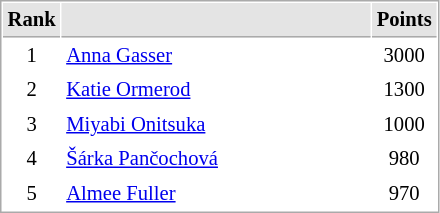<table cellspacing="1" cellpadding="3" style="border:1px solid #aaa; font-size:86%;">
<tr style="background:#e4e4e4;">
<th style="border-bottom:1px solid #aaa; width:10px;">Rank</th>
<th style="border-bottom:1px solid #aaa; width:200px;"></th>
<th style="border-bottom:1px solid #aaa; width:20px;">Points</th>
</tr>
<tr>
<td align=center>1</td>
<td> <a href='#'>Anna Gasser</a></td>
<td align=center>3000</td>
</tr>
<tr>
<td align=center>2</td>
<td> <a href='#'>Katie Ormerod</a></td>
<td align=center>1300</td>
</tr>
<tr>
<td align=center>3</td>
<td> <a href='#'>Miyabi Onitsuka</a></td>
<td align=center>1000</td>
</tr>
<tr>
<td align=center>4</td>
<td> <a href='#'>Šárka Pančochová</a></td>
<td align=center>980</td>
</tr>
<tr>
<td align=center>5</td>
<td> <a href='#'>Almee Fuller</a></td>
<td align=center>970</td>
</tr>
</table>
